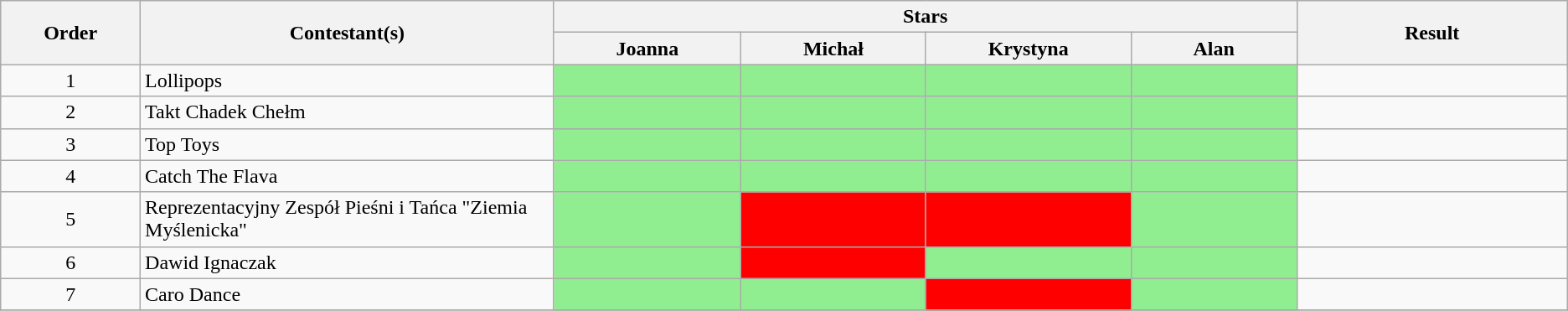<table class="wikitable">
<tr>
<th style="width:2%;" rowspan="2">Order</th>
<th style="width:7%;" rowspan="2">Contestant(s)</th>
<th style="width:9%;" colspan="4">Stars</th>
<th style="width:5%;" rowspan="2">Result</th>
</tr>
<tr>
<th style="width:3%;">Joanna</th>
<th style="width:3%;">Michał</th>
<th style="width:3%;">Krystyna</th>
<th style="width:3%;">Alan</th>
</tr>
<tr>
<td style="text-align:center">1</td>
<td>Lollipops</td>
<td bgcolor="lightgreen"></td>
<td bgcolor="lightgreen"></td>
<td bgcolor="lightgreen"></td>
<td bgcolor="lightgreen"></td>
<td></td>
</tr>
<tr>
<td style="text-align:center">2</td>
<td>Takt Chadek Chełm</td>
<td bgcolor="lightgreen"></td>
<td bgcolor="lightgreen"></td>
<td bgcolor="lightgreen"></td>
<td bgcolor="lightgreen"></td>
<td></td>
</tr>
<tr>
<td style="text-align:center">3</td>
<td>Top Toys</td>
<td bgcolor="lightgreen"></td>
<td bgcolor="lightgreen"></td>
<td bgcolor="lightgreen"></td>
<td bgcolor="lightgreen"></td>
<td></td>
</tr>
<tr>
<td style="text-align:center">4</td>
<td>Catch The Flava</td>
<td bgcolor="lightgreen"></td>
<td bgcolor="lightgreen"></td>
<td bgcolor="lightgreen"></td>
<td bgcolor="lightgreen"></td>
<td></td>
</tr>
<tr>
<td style="text-align:center">5</td>
<td>Reprezentacyjny Zespół Pieśni i Tańca "Ziemia Myślenicka"</td>
<td bgcolor="lightgreen"></td>
<td bgcolor="red"></td>
<td bgcolor="red"></td>
<td bgcolor="lightgreen"></td>
<td></td>
</tr>
<tr>
<td style="text-align:center">6</td>
<td>Dawid Ignaczak</td>
<td bgcolor="lightgreen"></td>
<td bgcolor="red"></td>
<td bgcolor="lightgreen"></td>
<td bgcolor="lightgreen"></td>
<td></td>
</tr>
<tr>
<td style="text-align:center">7</td>
<td>Caro Dance</td>
<td bgcolor="lightgreen"></td>
<td bgcolor="lightgreen"></td>
<td bgcolor="red"></td>
<td bgcolor="lightgreen"></td>
<td></td>
</tr>
<tr>
</tr>
</table>
